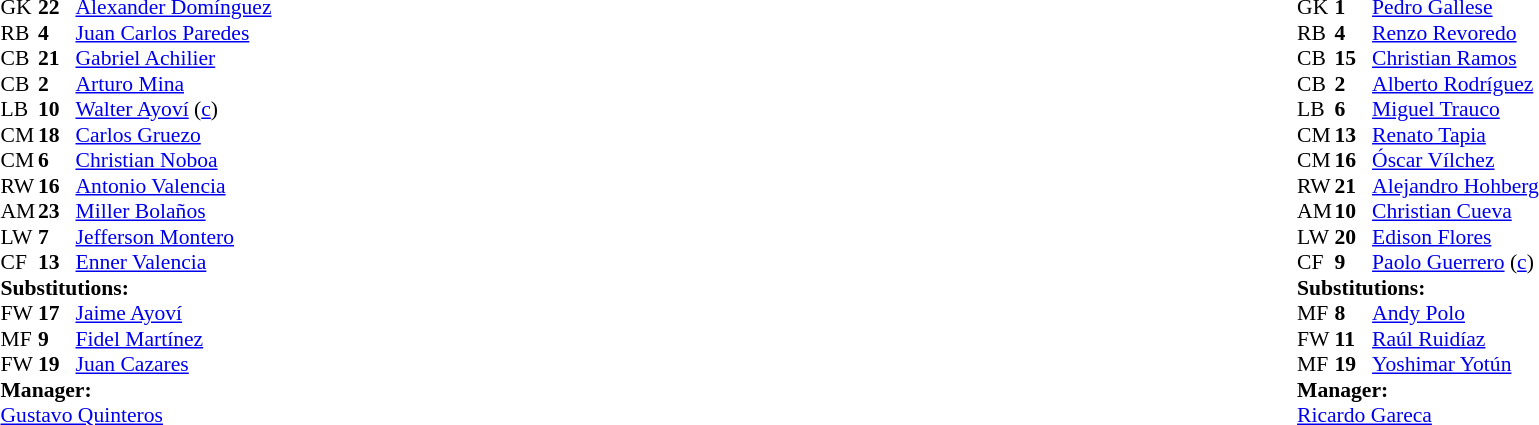<table width="100%">
<tr>
<td valign="top" width="40%"><br><table style="font-size:90%" cellspacing="0" cellpadding="0">
<tr>
<th width=25></th>
<th width=25></th>
</tr>
<tr>
<td>GK</td>
<td><strong>22</strong></td>
<td><a href='#'>Alexander Domínguez</a></td>
</tr>
<tr>
<td>RB</td>
<td><strong>4</strong></td>
<td><a href='#'>Juan Carlos Paredes</a></td>
<td></td>
<td></td>
</tr>
<tr>
<td>CB</td>
<td><strong>21</strong></td>
<td><a href='#'>Gabriel Achilier</a></td>
<td></td>
</tr>
<tr>
<td>CB</td>
<td><strong>2</strong></td>
<td><a href='#'>Arturo Mina</a></td>
</tr>
<tr>
<td>LB</td>
<td><strong>10</strong></td>
<td><a href='#'>Walter Ayoví</a> (<a href='#'>c</a>)</td>
</tr>
<tr>
<td>CM</td>
<td><strong>18</strong></td>
<td><a href='#'>Carlos Gruezo</a></td>
<td></td>
</tr>
<tr>
<td>CM</td>
<td><strong>6</strong></td>
<td><a href='#'>Christian Noboa</a></td>
</tr>
<tr>
<td>RW</td>
<td><strong>16</strong></td>
<td><a href='#'>Antonio Valencia</a></td>
</tr>
<tr>
<td>AM</td>
<td><strong>23</strong></td>
<td><a href='#'>Miller Bolaños</a></td>
<td></td>
<td></td>
</tr>
<tr>
<td>LW</td>
<td><strong>7</strong></td>
<td><a href='#'>Jefferson Montero</a></td>
<td></td>
<td></td>
</tr>
<tr>
<td>CF</td>
<td><strong>13</strong></td>
<td><a href='#'>Enner Valencia</a></td>
</tr>
<tr>
<td colspan=3><strong>Substitutions:</strong></td>
</tr>
<tr>
<td>FW</td>
<td><strong>17</strong></td>
<td><a href='#'>Jaime Ayoví</a></td>
<td></td>
<td></td>
</tr>
<tr>
<td>MF</td>
<td><strong>9</strong></td>
<td><a href='#'>Fidel Martínez</a></td>
<td></td>
<td></td>
</tr>
<tr>
<td>FW</td>
<td><strong>19</strong></td>
<td><a href='#'>Juan Cazares</a></td>
<td></td>
<td></td>
</tr>
<tr>
<td colspan=3><strong>Manager:</strong></td>
</tr>
<tr>
<td colspan=3> <a href='#'>Gustavo Quinteros</a></td>
</tr>
</table>
</td>
<td valign="top"></td>
<td valign="top" width="50%"><br><table style="font-size:90%; margin:auto" cellspacing="0" cellpadding="0">
<tr>
<th width=25></th>
<th width=25></th>
</tr>
<tr>
<td>GK</td>
<td><strong>1</strong></td>
<td><a href='#'>Pedro Gallese</a></td>
</tr>
<tr>
<td>RB</td>
<td><strong>4</strong></td>
<td><a href='#'>Renzo Revoredo</a></td>
</tr>
<tr>
<td>CB</td>
<td><strong>15</strong></td>
<td><a href='#'>Christian Ramos</a></td>
</tr>
<tr>
<td>CB</td>
<td><strong>2</strong></td>
<td><a href='#'>Alberto Rodríguez</a></td>
</tr>
<tr>
<td>LB</td>
<td><strong>6</strong></td>
<td><a href='#'>Miguel Trauco</a></td>
</tr>
<tr>
<td>CM</td>
<td><strong>13</strong></td>
<td><a href='#'>Renato Tapia</a></td>
</tr>
<tr>
<td>CM</td>
<td><strong>16</strong></td>
<td><a href='#'>Óscar Vílchez</a></td>
<td></td>
<td></td>
</tr>
<tr>
<td>RW</td>
<td><strong>21</strong></td>
<td><a href='#'>Alejandro Hohberg</a></td>
<td></td>
<td></td>
</tr>
<tr>
<td>AM</td>
<td><strong>10</strong></td>
<td><a href='#'>Christian Cueva</a></td>
</tr>
<tr>
<td>LW</td>
<td><strong>20</strong></td>
<td><a href='#'>Edison Flores</a></td>
<td></td>
<td></td>
</tr>
<tr>
<td>CF</td>
<td><strong>9</strong></td>
<td><a href='#'>Paolo Guerrero</a> (<a href='#'>c</a>)</td>
</tr>
<tr>
<td colspan=3><strong>Substitutions:</strong></td>
</tr>
<tr>
<td>MF</td>
<td><strong>8</strong></td>
<td><a href='#'>Andy Polo</a></td>
<td></td>
<td></td>
</tr>
<tr>
<td>FW</td>
<td><strong>11</strong></td>
<td><a href='#'>Raúl Ruidíaz</a></td>
<td></td>
<td></td>
</tr>
<tr>
<td>MF</td>
<td><strong>19</strong></td>
<td><a href='#'>Yoshimar Yotún</a></td>
<td></td>
<td></td>
</tr>
<tr>
<td colspan=3><strong>Manager:</strong></td>
</tr>
<tr>
<td colspan=3> <a href='#'>Ricardo Gareca</a></td>
</tr>
</table>
</td>
</tr>
</table>
